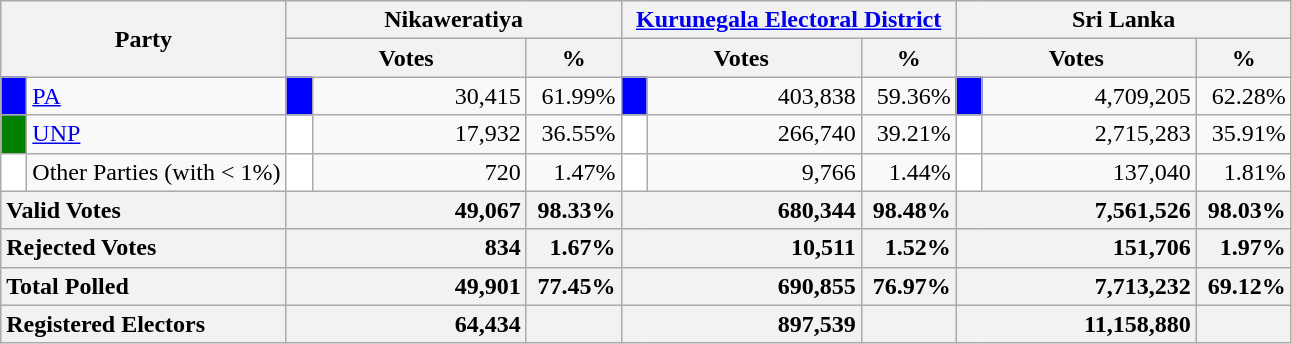<table class="wikitable">
<tr>
<th colspan="2" width="144px"rowspan="2">Party</th>
<th colspan="3" width="216px">Nikaweratiya</th>
<th colspan="3" width="216px"><a href='#'>Kurunegala Electoral District</a></th>
<th colspan="3" width="216px">Sri Lanka</th>
</tr>
<tr>
<th colspan="2" width="144px">Votes</th>
<th>%</th>
<th colspan="2" width="144px">Votes</th>
<th>%</th>
<th colspan="2" width="144px">Votes</th>
<th>%</th>
</tr>
<tr>
<td style="background-color:blue;" width="10px"></td>
<td style="text-align:left;"><a href='#'>PA</a></td>
<td style="background-color:blue;" width="10px"></td>
<td style="text-align:right;">30,415</td>
<td style="text-align:right;">61.99%</td>
<td style="background-color:blue;" width="10px"></td>
<td style="text-align:right;">403,838</td>
<td style="text-align:right;">59.36%</td>
<td style="background-color:blue;" width="10px"></td>
<td style="text-align:right;">4,709,205</td>
<td style="text-align:right;">62.28%</td>
</tr>
<tr>
<td style="background-color:green;" width="10px"></td>
<td style="text-align:left;"><a href='#'>UNP</a></td>
<td style="background-color:white;" width="10px"></td>
<td style="text-align:right;">17,932</td>
<td style="text-align:right;">36.55%</td>
<td style="background-color:white;" width="10px"></td>
<td style="text-align:right;">266,740</td>
<td style="text-align:right;">39.21%</td>
<td style="background-color:white;" width="10px"></td>
<td style="text-align:right;">2,715,283</td>
<td style="text-align:right;">35.91%</td>
</tr>
<tr>
<td style="background-color:white;" width="10px"></td>
<td style="text-align:left;">Other Parties (with < 1%)</td>
<td style="background-color:white;" width="10px"></td>
<td style="text-align:right;">720</td>
<td style="text-align:right;">1.47%</td>
<td style="background-color:white;" width="10px"></td>
<td style="text-align:right;">9,766</td>
<td style="text-align:right;">1.44%</td>
<td style="background-color:white;" width="10px"></td>
<td style="text-align:right;">137,040</td>
<td style="text-align:right;">1.81%</td>
</tr>
<tr>
<th colspan="2" width="144px"style="text-align:left;">Valid Votes</th>
<th style="text-align:right;"colspan="2" width="144px">49,067</th>
<th style="text-align:right;">98.33%</th>
<th style="text-align:right;"colspan="2" width="144px">680,344</th>
<th style="text-align:right;">98.48%</th>
<th style="text-align:right;"colspan="2" width="144px">7,561,526</th>
<th style="text-align:right;">98.03%</th>
</tr>
<tr>
<th colspan="2" width="144px"style="text-align:left;">Rejected Votes</th>
<th style="text-align:right;"colspan="2" width="144px">834</th>
<th style="text-align:right;">1.67%</th>
<th style="text-align:right;"colspan="2" width="144px">10,511</th>
<th style="text-align:right;">1.52%</th>
<th style="text-align:right;"colspan="2" width="144px">151,706</th>
<th style="text-align:right;">1.97%</th>
</tr>
<tr>
<th colspan="2" width="144px"style="text-align:left;">Total Polled</th>
<th style="text-align:right;"colspan="2" width="144px">49,901</th>
<th style="text-align:right;">77.45%</th>
<th style="text-align:right;"colspan="2" width="144px">690,855</th>
<th style="text-align:right;">76.97%</th>
<th style="text-align:right;"colspan="2" width="144px">7,713,232</th>
<th style="text-align:right;">69.12%</th>
</tr>
<tr>
<th colspan="2" width="144px"style="text-align:left;">Registered Electors</th>
<th style="text-align:right;"colspan="2" width="144px">64,434</th>
<th></th>
<th style="text-align:right;"colspan="2" width="144px">897,539</th>
<th></th>
<th style="text-align:right;"colspan="2" width="144px">11,158,880</th>
<th></th>
</tr>
</table>
